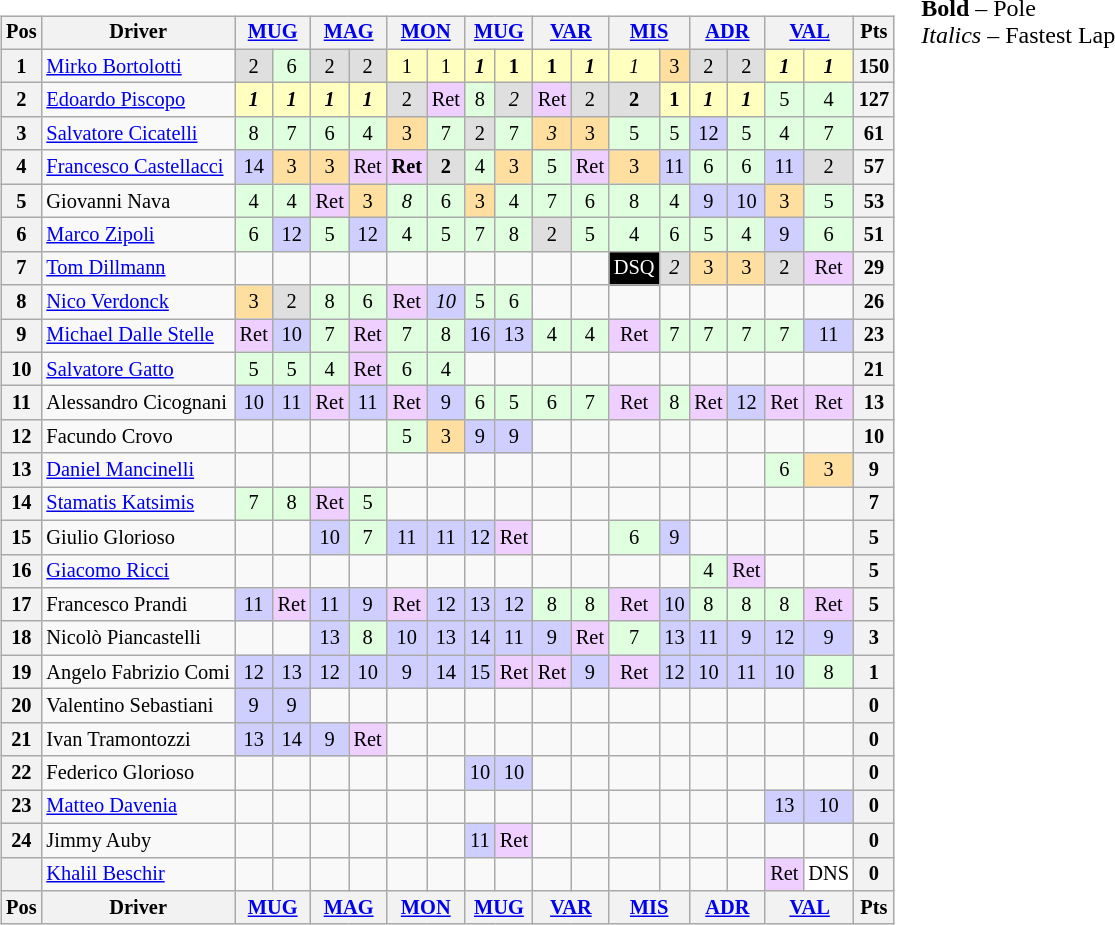<table>
<tr>
<td><br><table class="wikitable" style="font-size: 85%; text-align:center">
<tr valign="top">
<th valign="middle">Pos</th>
<th valign="middle">Driver</th>
<th colspan=2><a href='#'>MUG</a></th>
<th colspan=2><a href='#'>MAG</a></th>
<th colspan=2><a href='#'>MON</a></th>
<th colspan=2><a href='#'>MUG</a></th>
<th colspan=2><a href='#'>VAR</a></th>
<th colspan=2><a href='#'>MIS</a></th>
<th colspan=2><a href='#'>ADR</a></th>
<th colspan=2><a href='#'>VAL</a></th>
<th valign="middle">Pts</th>
</tr>
<tr>
<th>1</th>
<td align=left> <a href='#'>Mirko Bortolotti</a></td>
<td style="background:#DFDFDF;">2</td>
<td style="background:#DFFFDF;">6</td>
<td style="background:#DFDFDF;">2</td>
<td style="background:#DFDFDF;">2</td>
<td style="background:#FFFFBF;">1</td>
<td style="background:#FFFFBF;">1</td>
<td style="background:#FFFFBF;"><strong><em>1</em></strong></td>
<td style="background:#FFFFBF;"><strong>1</strong></td>
<td style="background:#FFFFBF;"><strong>1</strong></td>
<td style="background:#FFFFBF;"><strong><em>1</em></strong></td>
<td style="background:#FFFFBF;"><em>1</em></td>
<td style="background:#FFDF9F;">3</td>
<td style="background:#DFDFDF;">2</td>
<td style="background:#DFDFDF;">2</td>
<td style="background:#FFFFBF;"><strong><em>1</em></strong></td>
<td style="background:#FFFFBF;"><strong><em>1</em></strong></td>
<th>150</th>
</tr>
<tr>
<th>2</th>
<td align=left> <a href='#'>Edoardo Piscopo</a></td>
<td style="background:#FFFFBF;"><strong><em>1</em></strong></td>
<td style="background:#FFFFBF;"><strong><em>1</em></strong></td>
<td style="background:#FFFFBF;"><strong><em>1</em></strong></td>
<td style="background:#FFFFBF;"><strong><em>1</em></strong></td>
<td style="background:#DFDFDF;">2</td>
<td style="background:#EFCFFF;">Ret</td>
<td style="background:#DFFFDF;">8</td>
<td style="background:#DFDFDF;"><em>2</em></td>
<td style="background:#EFCFFF;">Ret</td>
<td style="background:#DFDFDF;">2</td>
<td style="background:#DFDFDF;"><strong>2</strong></td>
<td style="background:#FFFFBF;"><strong>1</strong></td>
<td style="background:#FFFFBF;"><strong><em>1</em></strong></td>
<td style="background:#FFFFBF;"><strong><em>1</em></strong></td>
<td style="background:#DFFFDF;">5</td>
<td style="background:#DFFFDF;">4</td>
<th>127</th>
</tr>
<tr>
<th>3</th>
<td align=left> <a href='#'>Salvatore Cicatelli</a></td>
<td style="background:#DFFFDF;">8</td>
<td style="background:#DFFFDF;">7</td>
<td style="background:#DFFFDF;">6</td>
<td style="background:#DFFFDF;">4</td>
<td style="background:#FFDF9F;">3</td>
<td style="background:#DFFFDF;">7</td>
<td style="background:#DFDFDF;">2</td>
<td style="background:#DFFFDF;">7</td>
<td style="background:#FFDF9F;"><em>3</em></td>
<td style="background:#FFDF9F;">3</td>
<td style="background:#DFFFDF;">5</td>
<td style="background:#DFFFDF;">5</td>
<td style="background:#CFCFFF;">12</td>
<td style="background:#DFFFDF;">5</td>
<td style="background:#DFFFDF;">4</td>
<td style="background:#DFFFDF;">7</td>
<th>61</th>
</tr>
<tr>
<th>4</th>
<td align=left nowrap> <a href='#'>Francesco Castellacci</a></td>
<td style="background:#CFCFFF;">14</td>
<td style="background:#FFDF9F;">3</td>
<td style="background:#FFDF9F;">3</td>
<td style="background:#EFCFFF;">Ret</td>
<td style="background:#EFCFFF;"><strong>Ret</strong></td>
<td style="background:#DFDFDF;"><strong>2</strong></td>
<td style="background:#DFFFDF;">4</td>
<td style="background:#FFDF9F;">3</td>
<td style="background:#DFFFDF;">5</td>
<td style="background:#EFCFFF;">Ret</td>
<td style="background:#FFDF9F;">3</td>
<td style="background:#CFCFFF;">11</td>
<td style="background:#DFFFDF;">6</td>
<td style="background:#DFFFDF;">6</td>
<td style="background:#CFCFFF;">11</td>
<td style="background:#DFDFDF;">2</td>
<th>57</th>
</tr>
<tr>
<th>5</th>
<td align=left> Giovanni Nava</td>
<td style="background:#DFFFDF;">4</td>
<td style="background:#DFFFDF;">4</td>
<td style="background:#EFCFFF;">Ret</td>
<td style="background:#FFDF9F;">3</td>
<td style="background:#DFFFDF;"><em>8</em></td>
<td style="background:#DFFFDF;">6</td>
<td style="background:#FFDF9F;">3</td>
<td style="background:#DFFFDF;">4</td>
<td style="background:#DFFFDF;">7</td>
<td style="background:#DFFFDF;">6</td>
<td style="background:#DFFFDF;">8</td>
<td style="background:#DFFFDF;">4</td>
<td style="background:#CFCFFF;">9</td>
<td style="background:#CFCFFF;">10</td>
<td style="background:#FFDF9F;">3</td>
<td style="background:#DFFFDF;">5</td>
<th>53</th>
</tr>
<tr>
<th>6</th>
<td align=left> <a href='#'>Marco Zipoli</a></td>
<td style="background:#DFFFDF;">6</td>
<td style="background:#CFCFFF;">12</td>
<td style="background:#DFFFDF;">5</td>
<td style="background:#CFCFFF;">12</td>
<td style="background:#DFFFDF;">4</td>
<td style="background:#DFFFDF;">5</td>
<td style="background:#DFFFDF;">7</td>
<td style="background:#DFFFDF;">8</td>
<td style="background:#DFDFDF;">2</td>
<td style="background:#DFFFDF;">5</td>
<td style="background:#DFFFDF;">4</td>
<td style="background:#DFFFDF;">6</td>
<td style="background:#DFFFDF;">5</td>
<td style="background:#DFFFDF;">4</td>
<td style="background:#CFCFFF;">9</td>
<td style="background:#DFFFDF;">6</td>
<th>51</th>
</tr>
<tr>
<th>7</th>
<td align=left> <a href='#'>Tom Dillmann</a></td>
<td></td>
<td></td>
<td></td>
<td></td>
<td></td>
<td></td>
<td></td>
<td></td>
<td></td>
<td></td>
<td style="background:#000000; color:white">DSQ</td>
<td style="background:#DFDFDF;"><em>2</em></td>
<td style="background:#FFDF9F;">3</td>
<td style="background:#FFDF9F;">3</td>
<td style="background:#DFDFDF;">2</td>
<td style="background:#EFCFFF;">Ret</td>
<th>29</th>
</tr>
<tr>
<th>8</th>
<td align=left> <a href='#'>Nico Verdonck</a></td>
<td style="background:#FFDF9F;">3</td>
<td style="background:#DFDFDF;">2</td>
<td style="background:#DFFFDF;">8</td>
<td style="background:#DFFFDF;">6</td>
<td style="background:#EFCFFF;">Ret</td>
<td style="background:#CFCFFF;"><em>10</em></td>
<td style="background:#DFFFDF;">5</td>
<td style="background:#DFFFDF;">6</td>
<td></td>
<td></td>
<td></td>
<td></td>
<td></td>
<td></td>
<td></td>
<td></td>
<th>26</th>
</tr>
<tr>
<th>9</th>
<td align=left> <a href='#'>Michael Dalle Stelle</a></td>
<td style="background:#EFCFFF;">Ret</td>
<td style="background:#CFCFFF;">10</td>
<td style="background:#DFFFDF;">7</td>
<td style="background:#EFCFFF;">Ret</td>
<td style="background:#DFFFDF;">7</td>
<td style="background:#DFFFDF;">8</td>
<td style="background:#CFCFFF;">16</td>
<td style="background:#CFCFFF;">13</td>
<td style="background:#DFFFDF;">4</td>
<td style="background:#DFFFDF;">4</td>
<td style="background:#EFCFFF;">Ret</td>
<td style="background:#DFFFDF;">7</td>
<td style="background:#DFFFDF;">7</td>
<td style="background:#DFFFDF;">7</td>
<td style="background:#DFFFDF;">7</td>
<td style="background:#CFCFFF;">11</td>
<th>23</th>
</tr>
<tr>
<th>10</th>
<td align=left> <a href='#'>Salvatore Gatto</a></td>
<td style="background:#DFFFDF;">5</td>
<td style="background:#DFFFDF;">5</td>
<td style="background:#DFFFDF;">4</td>
<td style="background:#EFCFFF;">Ret</td>
<td style="background:#DFFFDF;">6</td>
<td style="background:#DFFFDF;">4</td>
<td></td>
<td></td>
<td></td>
<td></td>
<td></td>
<td></td>
<td></td>
<td></td>
<td></td>
<td></td>
<th>21</th>
</tr>
<tr>
<th>11</th>
<td align=left> Alessandro Cicognani</td>
<td style="background:#CFCFFF;">10</td>
<td style="background:#CFCFFF;">11</td>
<td style="background:#EFCFFF;">Ret</td>
<td style="background:#CFCFFF;">11</td>
<td style="background:#EFCFFF;">Ret</td>
<td style="background:#CFCFFF;">9</td>
<td style="background:#DFFFDF;">6</td>
<td style="background:#DFFFDF;">5</td>
<td style="background:#DFFFDF;">6</td>
<td style="background:#DFFFDF;">7</td>
<td style="background:#EFCFFF;">Ret</td>
<td style="background:#DFFFDF;">8</td>
<td style="background:#EFCFFF;">Ret</td>
<td style="background:#CFCFFF;">12</td>
<td style="background:#EFCFFF;">Ret</td>
<td style="background:#EFCFFF;">Ret</td>
<th>13</th>
</tr>
<tr>
<th>12</th>
<td align=left> Facundo Crovo</td>
<td></td>
<td></td>
<td></td>
<td></td>
<td style="background:#DFFFDF;">5</td>
<td style="background:#FFDF9F;">3</td>
<td style="background:#CFCFFF;">9</td>
<td style="background:#CFCFFF;">9</td>
<td></td>
<td></td>
<td></td>
<td></td>
<td></td>
<td></td>
<td></td>
<td></td>
<th>10</th>
</tr>
<tr>
<th>13</th>
<td align=left> <a href='#'>Daniel Mancinelli</a></td>
<td></td>
<td></td>
<td></td>
<td></td>
<td></td>
<td></td>
<td></td>
<td></td>
<td></td>
<td></td>
<td></td>
<td></td>
<td></td>
<td></td>
<td style="background:#DFFFDF;">6</td>
<td style="background:#FFDF9F;">3</td>
<th>9</th>
</tr>
<tr>
<th>14</th>
<td align=left> <a href='#'>Stamatis Katsimis</a></td>
<td style="background:#DFFFDF;">7</td>
<td style="background:#DFFFDF;">8</td>
<td style="background:#EFCFFF;">Ret</td>
<td style="background:#DFFFDF;">5</td>
<td></td>
<td></td>
<td></td>
<td></td>
<td></td>
<td></td>
<td></td>
<td></td>
<td></td>
<td></td>
<td></td>
<td></td>
<th>7</th>
</tr>
<tr>
<th>15</th>
<td align=left> Giulio Glorioso</td>
<td></td>
<td></td>
<td style="background:#CFCFFF;">10</td>
<td style="background:#DFFFDF;">7</td>
<td style="background:#CFCFFF;">11</td>
<td style="background:#CFCFFF;">11</td>
<td style="background:#CFCFFF;">12</td>
<td style="background:#EFCFFF;">Ret</td>
<td></td>
<td></td>
<td style="background:#DFFFDF;">6</td>
<td style="background:#CFCFFF;">9</td>
<td></td>
<td></td>
<td></td>
<td></td>
<th>5</th>
</tr>
<tr>
<th>16</th>
<td align=left> <a href='#'>Giacomo Ricci</a></td>
<td></td>
<td></td>
<td></td>
<td></td>
<td></td>
<td></td>
<td></td>
<td></td>
<td></td>
<td></td>
<td></td>
<td></td>
<td style="background:#DFFFDF;">4</td>
<td style="background:#EFCFFF;">Ret</td>
<td></td>
<td></td>
<th>5</th>
</tr>
<tr>
<th>17</th>
<td align=left> Francesco Prandi</td>
<td style="background:#CFCFFF;">11</td>
<td style="background:#EFCFFF;">Ret</td>
<td style="background:#CFCFFF;">11</td>
<td style="background:#CFCFFF;">9</td>
<td style="background:#EFCFFF;">Ret</td>
<td style="background:#CFCFFF;">12</td>
<td style="background:#CFCFFF;">13</td>
<td style="background:#CFCFFF;">12</td>
<td style="background:#DFFFDF;">8</td>
<td style="background:#DFFFDF;">8</td>
<td style="background:#EFCFFF;">Ret</td>
<td style="background:#CFCFFF;">10</td>
<td style="background:#DFFFDF;">8</td>
<td style="background:#DFFFDF;">8</td>
<td style="background:#DFFFDF;">8</td>
<td style="background:#EFCFFF;">Ret</td>
<th>5</th>
</tr>
<tr>
<th>18</th>
<td align=left> Nicolò Piancastelli</td>
<td></td>
<td></td>
<td style="background:#CFCFFF;">13</td>
<td style="background:#DFFFDF;">8</td>
<td style="background:#CFCFFF;">10</td>
<td style="background:#CFCFFF;">13</td>
<td style="background:#CFCFFF;">14</td>
<td style="background:#CFCFFF;">11</td>
<td style="background:#CFCFFF;">9</td>
<td style="background:#EFCFFF;">Ret</td>
<td style="background:#DFFFDF;">7</td>
<td style="background:#CFCFFF;">13</td>
<td style="background:#CFCFFF;">11</td>
<td style="background:#CFCFFF;">9</td>
<td style="background:#CFCFFF;">12</td>
<td style="background:#CFCFFF;">9</td>
<th>3</th>
</tr>
<tr>
<th>19</th>
<td align=left> Angelo Fabrizio Comi</td>
<td style="background:#CFCFFF;">12</td>
<td style="background:#CFCFFF;">13</td>
<td style="background:#CFCFFF;">12</td>
<td style="background:#CFCFFF;">10</td>
<td style="background:#CFCFFF;">9</td>
<td style="background:#CFCFFF;">14</td>
<td style="background:#CFCFFF;">15</td>
<td style="background:#EFCFFF;">Ret</td>
<td style="background:#EFCFFF;">Ret</td>
<td style="background:#CFCFFF;">9</td>
<td style="background:#EFCFFF;">Ret</td>
<td style="background:#CFCFFF;">12</td>
<td style="background:#CFCFFF;">10</td>
<td style="background:#CFCFFF;">11</td>
<td style="background:#CFCFFF;">10</td>
<td style="background:#DFFFDF;">8</td>
<th>1</th>
</tr>
<tr>
<th>20</th>
<td align=left> Valentino Sebastiani</td>
<td style="background:#CFCFFF;">9</td>
<td style="background:#CFCFFF;">9</td>
<td></td>
<td></td>
<td></td>
<td></td>
<td></td>
<td></td>
<td></td>
<td></td>
<td></td>
<td></td>
<td></td>
<td></td>
<td></td>
<td></td>
<th>0</th>
</tr>
<tr>
<th>21</th>
<td align=left> Ivan Tramontozzi</td>
<td style="background:#CFCFFF;">13</td>
<td style="background:#CFCFFF;">14</td>
<td style="background:#CFCFFF;">9</td>
<td style="background:#EFCFFF;">Ret</td>
<td></td>
<td></td>
<td></td>
<td></td>
<td></td>
<td></td>
<td></td>
<td></td>
<td></td>
<td></td>
<td></td>
<td></td>
<th>0</th>
</tr>
<tr>
<th>22</th>
<td align=left> Federico Glorioso</td>
<td></td>
<td></td>
<td></td>
<td></td>
<td></td>
<td></td>
<td style="background:#CFCFFF;">10</td>
<td style="background:#CFCFFF;">10</td>
<td></td>
<td></td>
<td></td>
<td></td>
<td></td>
<td></td>
<td></td>
<td></td>
<th>0</th>
</tr>
<tr>
<th>23</th>
<td align=left> <a href='#'>Matteo Davenia</a></td>
<td></td>
<td></td>
<td></td>
<td></td>
<td></td>
<td></td>
<td></td>
<td></td>
<td></td>
<td></td>
<td></td>
<td></td>
<td></td>
<td></td>
<td style="background:#CFCFFF;">13</td>
<td style="background:#CFCFFF;">10</td>
<th>0</th>
</tr>
<tr>
<th>24</th>
<td align=left> Jimmy Auby</td>
<td></td>
<td></td>
<td></td>
<td></td>
<td></td>
<td></td>
<td style="background:#CFCFFF;">11</td>
<td style="background:#EFCFFF;">Ret</td>
<td></td>
<td></td>
<td></td>
<td></td>
<td></td>
<td></td>
<td></td>
<td></td>
<th>0</th>
</tr>
<tr>
<th></th>
<td align=left> <a href='#'>Khalil Beschir</a></td>
<td></td>
<td></td>
<td></td>
<td></td>
<td></td>
<td></td>
<td></td>
<td></td>
<td></td>
<td></td>
<td></td>
<td></td>
<td></td>
<td></td>
<td style="background:#EFCFFF;">Ret</td>
<td style="background:#FFFFFF;">DNS</td>
<th>0</th>
</tr>
<tr valign="top">
<th valign="middle">Pos</th>
<th valign="middle">Driver</th>
<th colspan=2><a href='#'>MUG</a></th>
<th colspan=2><a href='#'>MAG</a></th>
<th colspan=2><a href='#'>MON</a></th>
<th colspan=2><a href='#'>MUG</a></th>
<th colspan=2><a href='#'>VAR</a></th>
<th colspan=2><a href='#'>MIS</a></th>
<th colspan=2><a href='#'>ADR</a></th>
<th colspan=2><a href='#'>VAL</a></th>
<th valign="middle">Pts</th>
</tr>
</table>
</td>
<td valign="top"><br>
<span><strong>Bold</strong> – Pole<br><em>Italics</em> – Fastest Lap</span></td>
</tr>
</table>
